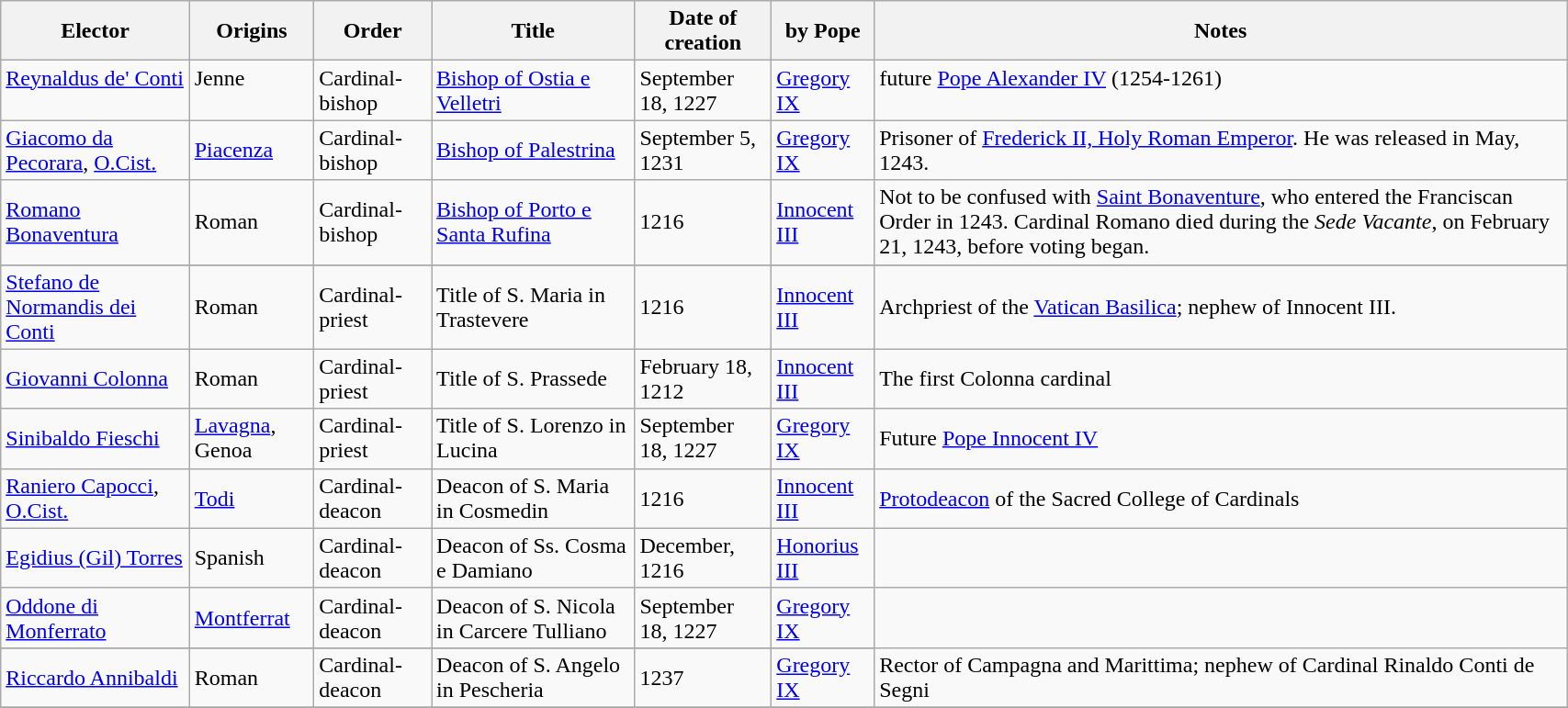<table class="wikitable sortable collapsible" style="width: 90%" style="margin: 2em auto 2em auto;">
<tr>
<th width="*">Elector</th>
<th width="*">Origins</th>
<th width="*">Order</th>
<th width="*">Title</th>
<th width="*">Date of creation</th>
<th width="*">by Pope</th>
<th width="*">Notes</th>
</tr>
<tr valign="top">
<td><a href='#'>Reynaldus de' Conti</a></td>
<td>Jenne</td>
<td>Cardinal-bishop</td>
<td><a href='#'>Bishop of Ostia e Velletri</a></td>
<td>September 18, 1227</td>
<td><a href='#'>Gregory IX</a></td>
<td>future <a href='#'>Pope Alexander IV</a> (1254-1261)</td>
</tr>
<tr>
<td><a href='#'>Giacomo da Pecorara</a>, <a href='#'>O.Cist.</a></td>
<td><a href='#'>Piacenza</a></td>
<td>Cardinal-bishop</td>
<td><a href='#'>Bishop of Palestrina</a></td>
<td>September 5, 1231</td>
<td><a href='#'>Gregory IX</a></td>
<td>Prisoner of <a href='#'>Frederick II, Holy Roman Emperor</a>.  He was released in May, 1243.</td>
</tr>
<tr>
<td><a href='#'>Romano Bonaventura</a></td>
<td>Roman</td>
<td>Cardinal-bishop</td>
<td><a href='#'>Bishop of Porto e Santa Rufina</a></td>
<td>1216</td>
<td><a href='#'>Innocent III</a></td>
<td>Not to be confused with  <a href='#'>Saint Bonaventure</a>, who entered the Franciscan Order in 1243. Cardinal Romano died during the <em>Sede Vacante</em>, on February 21, 1243, before voting began.</td>
</tr>
<tr>
</tr>
<tr>
</tr>
<tr>
<td><a href='#'>Stefano de Normandis dei Conti</a></td>
<td>Roman</td>
<td>Cardinal-priest</td>
<td>Title of S. Maria in Trastevere</td>
<td>1216</td>
<td><a href='#'>Innocent III</a></td>
<td>Archpriest of the <a href='#'>Vatican Basilica</a>; nephew of Innocent III.</td>
</tr>
<tr>
<td><a href='#'>Giovanni Colonna</a></td>
<td>Roman</td>
<td>Cardinal-priest</td>
<td>Title of S. Prassede</td>
<td>February 18, 1212</td>
<td><a href='#'>Innocent III</a></td>
<td>The first Colonna cardinal</td>
</tr>
<tr>
<td><a href='#'>Sinibaldo Fieschi</a></td>
<td><a href='#'>Lavagna</a>, Genoa</td>
<td>Cardinal-priest</td>
<td>Title of S. Lorenzo in Lucina</td>
<td>September 18, 1227</td>
<td><a href='#'>Gregory IX</a></td>
<td>Future <a href='#'>Pope Innocent IV</a></td>
</tr>
<tr>
<td><a href='#'>Raniero Capocci</a>, <a href='#'>O.Cist.</a></td>
<td><a href='#'>Todi</a></td>
<td>Cardinal-deacon</td>
<td>Deacon of S. Maria in Cosmedin</td>
<td>1216</td>
<td><a href='#'>Innocent III</a></td>
<td><a href='#'>Protodeacon</a> of the Sacred College of Cardinals</td>
</tr>
<tr>
<td><a href='#'>Egidius (Gil) Torres</a></td>
<td>Spanish</td>
<td>Cardinal-deacon</td>
<td>Deacon of Ss. Cosma e Damiano</td>
<td>December, 1216</td>
<td><a href='#'>Honorius III</a></td>
<td></td>
</tr>
<tr>
<td><a href='#'>Oddone di Monferrato</a></td>
<td><a href='#'>Montferrat</a></td>
<td>Cardinal-deacon</td>
<td>Deacon of S. Nicola in Carcere Tulliano</td>
<td>September 18, 1227</td>
<td><a href='#'>Gregory IX</a></td>
</tr>
<tr>
</tr>
<tr>
<td><a href='#'>Riccardo Annibaldi</a></td>
<td>Roman</td>
<td>Cardinal-deacon</td>
<td>Deacon of S. Angelo in Pescheria</td>
<td>1237</td>
<td><a href='#'>Gregory IX</a></td>
<td>Rector of Campagna and Marittima; nephew of Cardinal Rinaldo Conti de Segni</td>
</tr>
<tr>
</tr>
</table>
